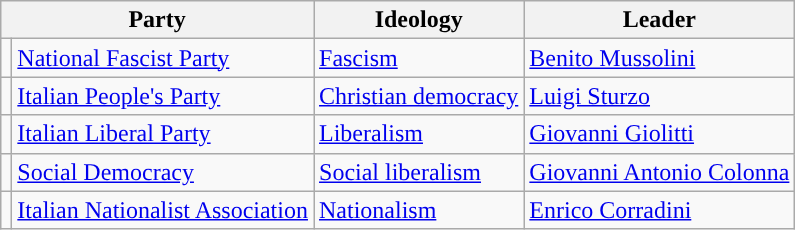<table class=wikitable style="font-size:100%">
<tr>
<th colspan=2>Party</th>
<th>Ideology</th>
<th>Leader</th>
</tr>
<tr>
<td style="color:inherit;background:"></td>
<td><a href='#'>National Fascist Party</a></td>
<td><a href='#'>Fascism</a></td>
<td><a href='#'>Benito Mussolini</a></td>
</tr>
<tr>
<td style="color:inherit;background:"></td>
<td><a href='#'>Italian People's Party</a></td>
<td><a href='#'>Christian democracy</a></td>
<td><a href='#'>Luigi Sturzo</a></td>
</tr>
<tr>
<td style="color:inherit;background:"></td>
<td><a href='#'>Italian Liberal Party</a></td>
<td><a href='#'>Liberalism</a></td>
<td><a href='#'>Giovanni Giolitti</a></td>
</tr>
<tr>
<td style="color:inherit;background:"></td>
<td><a href='#'>Social Democracy</a></td>
<td><a href='#'>Social liberalism</a></td>
<td><a href='#'>Giovanni Antonio Colonna</a></td>
</tr>
<tr>
<td style="color:inherit;background:"></td>
<td><a href='#'>Italian Nationalist Association</a></td>
<td><a href='#'>Nationalism</a></td>
<td><a href='#'>Enrico Corradini</a></td>
</tr>
</table>
